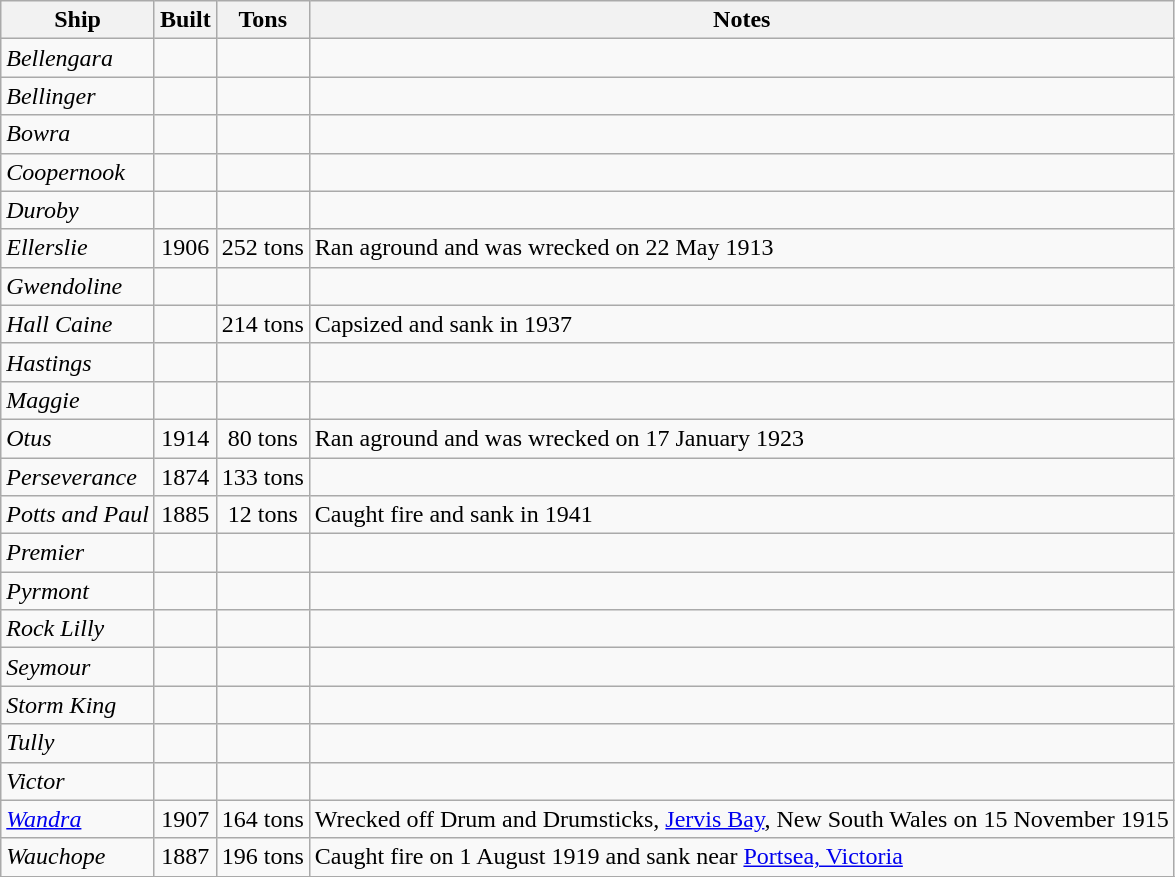<table class="wikitable">
<tr>
<th>Ship</th>
<th>Built</th>
<th>Tons</th>
<th>Notes</th>
</tr>
<tr>
<td><em>Bellengara</em></td>
<td align="Center"></td>
<td align="Center"></td>
<td align="Left"></td>
</tr>
<tr>
<td><em>Bellinger</em></td>
<td align="Center"></td>
<td align="Center"></td>
<td align="Left"></td>
</tr>
<tr>
<td><em>Bowra</em></td>
<td align="Center"></td>
<td align="Center"></td>
<td align="Left"></td>
</tr>
<tr>
<td><em>Coopernook</em></td>
<td align="Center"></td>
<td align="Center"></td>
<td align="Left"></td>
</tr>
<tr>
<td><em>Duroby</em></td>
<td align="Center"></td>
<td align="Center"></td>
<td align="Left"></td>
</tr>
<tr>
<td><em>Ellerslie</em></td>
<td align="Center">1906</td>
<td align="Center">252 tons</td>
<td align="Left">Ran aground and was wrecked on 22 May 1913</td>
</tr>
<tr>
<td><em>Gwendoline</em></td>
<td align="Center"></td>
<td align="Center"></td>
<td align="Left"></td>
</tr>
<tr>
<td><em>Hall Caine</em></td>
<td align="Center"></td>
<td align="Center">214 tons</td>
<td align="Left">Capsized and sank in 1937</td>
</tr>
<tr>
<td><em>Hastings</em></td>
<td align="Center"></td>
<td align="Center"></td>
<td align="Left"></td>
</tr>
<tr>
<td><em>Maggie</em></td>
<td align="Center"></td>
<td align="Center"></td>
<td align="Left"></td>
</tr>
<tr>
<td><em>Otus</em></td>
<td align="Center">1914</td>
<td align="Center">80 tons</td>
<td align="Left">Ran aground and was wrecked on 17 January 1923</td>
</tr>
<tr>
<td><em>Perseverance</em></td>
<td align="Center">1874</td>
<td align="Center">133 tons</td>
<td align="Left"></td>
</tr>
<tr>
<td><em>Potts and Paul</em></td>
<td align="Center">1885</td>
<td align="Center">12 tons</td>
<td align="Left">Caught fire and sank in 1941</td>
</tr>
<tr>
<td><em>Premier</em></td>
<td align="Center"></td>
<td align="Center"></td>
<td align="Left"></td>
</tr>
<tr>
<td><em>Pyrmont</em></td>
<td align="Center"></td>
<td align="Center"></td>
<td align="Left"></td>
</tr>
<tr>
<td><em>Rock Lilly</em></td>
<td align="Center"></td>
<td align="Center"></td>
<td align="Left"></td>
</tr>
<tr>
<td><em>Seymour</em></td>
<td align="Center"></td>
<td align="Center"></td>
<td align="Left"></td>
</tr>
<tr>
<td><em>Storm King</em></td>
<td align="Center"></td>
<td align="Center"></td>
<td align="Left"></td>
</tr>
<tr>
<td><em>Tully</em></td>
<td align="Center"></td>
<td align="Center"></td>
<td align="Left"></td>
</tr>
<tr>
<td><em>Victor</em></td>
<td align="Center"></td>
<td align="Center"></td>
<td align="Left"></td>
</tr>
<tr>
<td><a href='#'><em>Wandra</em></a></td>
<td align="Center">1907</td>
<td align="Center">164 tons</td>
<td align="Left">Wrecked off Drum and Drumsticks, <a href='#'>Jervis Bay</a>, New South Wales on 15 November 1915</td>
</tr>
<tr>
<td><em>Wauchope</em></td>
<td align="Center">1887</td>
<td align="Center">196 tons</td>
<td align="Left">Caught fire on 1 August 1919 and sank near <a href='#'>Portsea, Victoria</a></td>
</tr>
<tr>
</tr>
</table>
